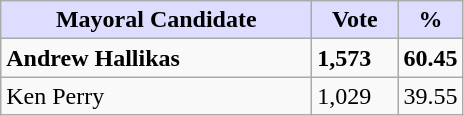<table class="wikitable">
<tr>
<th style="background:#ddf; width:200px;">Mayoral Candidate</th>
<th style="background:#ddf; width:50px;">Vote</th>
<th style="background:#ddf; width:30px;">%</th>
</tr>
<tr>
<td><strong>Andrew Hallikas</strong></td>
<td><strong>1,573</strong></td>
<td><strong>60.45</strong></td>
</tr>
<tr>
<td>Ken Perry</td>
<td>1,029</td>
<td>39.55</td>
</tr>
</table>
